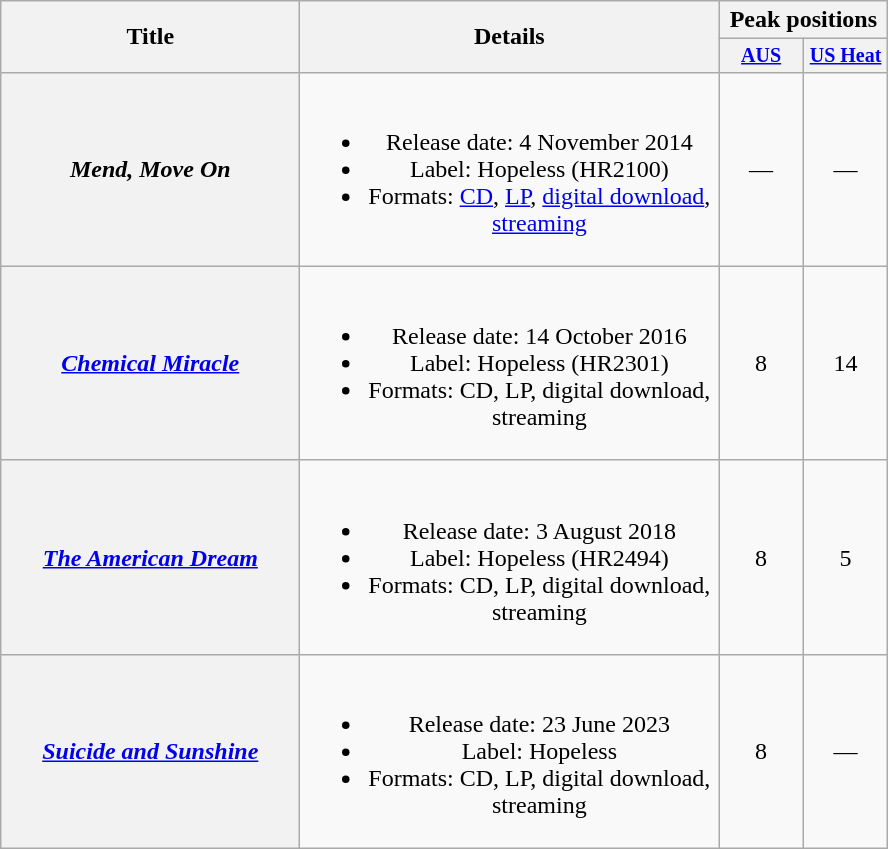<table class="wikitable plainrowheaders" style="text-align:center;">
<tr>
<th rowspan="2" style="width:12em;">Title</th>
<th rowspan="2" style="width:17em;">Details</th>
<th colspan="2">Peak positions</th>
</tr>
<tr style="font-size:smaller;">
<th width="50"><a href='#'>AUS</a><br></th>
<th width="50"><a href='#'>US Heat</a><br></th>
</tr>
<tr>
<th scope="row"><em>Mend, Move On</em></th>
<td><br><ul><li>Release date: 4 November 2014</li><li>Label: Hopeless (HR2100)</li><li>Formats: <a href='#'>CD</a>, <a href='#'>LP</a>, <a href='#'>digital download</a>, <a href='#'>streaming</a></li></ul></td>
<td>—</td>
<td>—</td>
</tr>
<tr>
<th scope="row"><em><a href='#'>Chemical Miracle</a></em></th>
<td><br><ul><li>Release date: 14 October 2016</li><li>Label: Hopeless (HR2301)</li><li>Formats: CD, LP, digital download, streaming</li></ul></td>
<td>8</td>
<td>14</td>
</tr>
<tr>
<th scope="row"><em><a href='#'>The American Dream</a></em></th>
<td><br><ul><li>Release date: 3 August 2018</li><li>Label: Hopeless (HR2494)</li><li>Formats: CD, LP, digital download, streaming</li></ul></td>
<td>8</td>
<td>5</td>
</tr>
<tr>
<th scope="row"><em><a href='#'>Suicide and Sunshine</a></em></th>
<td><br><ul><li>Release date: 23 June 2023</li><li>Label: Hopeless</li><li>Formats: CD, LP, digital download, streaming</li></ul></td>
<td>8</td>
<td>—</td>
</tr>
</table>
